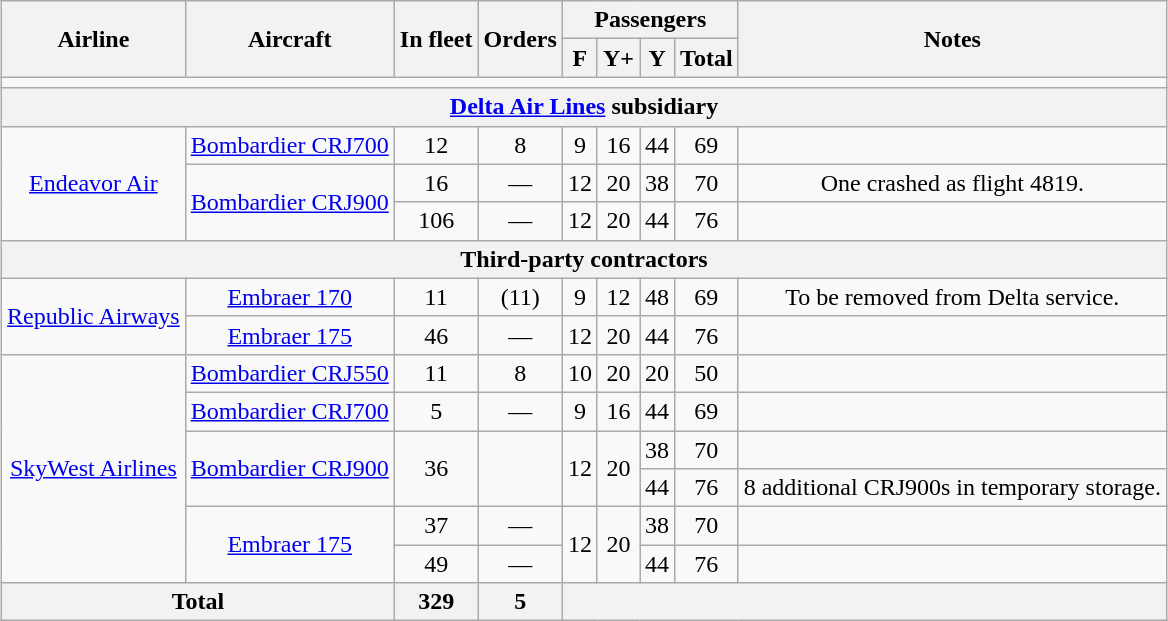<table class="wikitable sortable sticky-header-multi" style="text-align:center;margin:auto;">
<tr>
<th rowspan="2">Airline</th>
<th rowspan="2">Aircraft</th>
<th rowspan="2">In fleet</th>
<th rowspan="2">Orders</th>
<th colspan="4">Passengers</th>
<th rowspan="2">Notes</th>
</tr>
<tr>
<th><abbr>F</abbr></th>
<th><abbr>Y+</abbr></th>
<th><abbr>Y</abbr></th>
<th>Total</th>
</tr>
<tr>
<td colspan="9"></td>
</tr>
<tr>
<th colspan="9"><a href='#'>Delta Air Lines</a> subsidiary</th>
</tr>
<tr>
<td rowspan="3" style="text-align: center"><a href='#'>Endeavor Air</a></td>
<td><a href='#'>Bombardier CRJ700</a></td>
<td>12</td>
<td>8</td>
<td>9</td>
<td>16</td>
<td>44</td>
<td>69</td>
<td></td>
</tr>
<tr>
<td rowspan="2"><a href='#'>Bombardier CRJ900</a></td>
<td>16</td>
<td>—</td>
<td>12</td>
<td>20</td>
<td>38</td>
<td>70</td>
<td>One crashed as flight 4819.</td>
</tr>
<tr>
<td>106</td>
<td>—</td>
<td>12</td>
<td>20</td>
<td>44</td>
<td>76</td>
<td></td>
</tr>
<tr>
<th colspan="9">Third-party contractors</th>
</tr>
<tr>
<td rowspan="2"><a href='#'>Republic Airways</a></td>
<td><a href='#'>Embraer 170</a></td>
<td>11</td>
<td>(11)</td>
<td>9</td>
<td>12</td>
<td>48</td>
<td>69</td>
<td>To be removed from Delta service.</td>
</tr>
<tr>
<td><a href='#'>Embraer 175</a></td>
<td>46</td>
<td>—</td>
<td>12</td>
<td>20</td>
<td>44</td>
<td>76</td>
<td></td>
</tr>
<tr>
<td rowspan="6"><a href='#'>SkyWest Airlines</a></td>
<td><a href='#'>Bombardier CRJ550</a></td>
<td>11</td>
<td>8</td>
<td>10</td>
<td>20</td>
<td>20</td>
<td>50</td>
<td></td>
</tr>
<tr>
<td><a href='#'>Bombardier CRJ700</a></td>
<td>5</td>
<td>—</td>
<td>9</td>
<td>16</td>
<td>44</td>
<td>69</td>
<td></td>
</tr>
<tr>
<td rowspan="2"><a href='#'>Bombardier CRJ900</a></td>
<td rowspan="2">36</td>
<td rowspan="2"></td>
<td rowspan="2">12</td>
<td rowspan="2">20</td>
<td>38</td>
<td>70</td>
<td></td>
</tr>
<tr>
<td>44</td>
<td>76</td>
<td>8 additional CRJ900s in temporary storage.</td>
</tr>
<tr>
<td rowspan="2"><a href='#'>Embraer 175</a></td>
<td>37</td>
<td>—</td>
<td rowspan="2">12</td>
<td rowspan="2">20</td>
<td>38</td>
<td>70</td>
<td></td>
</tr>
<tr>
<td>49</td>
<td>—</td>
<td>44</td>
<td>76</td>
<td></td>
</tr>
<tr>
<th colspan="2">Total</th>
<th>329</th>
<th>5</th>
<th colspan="5"></th>
</tr>
</table>
